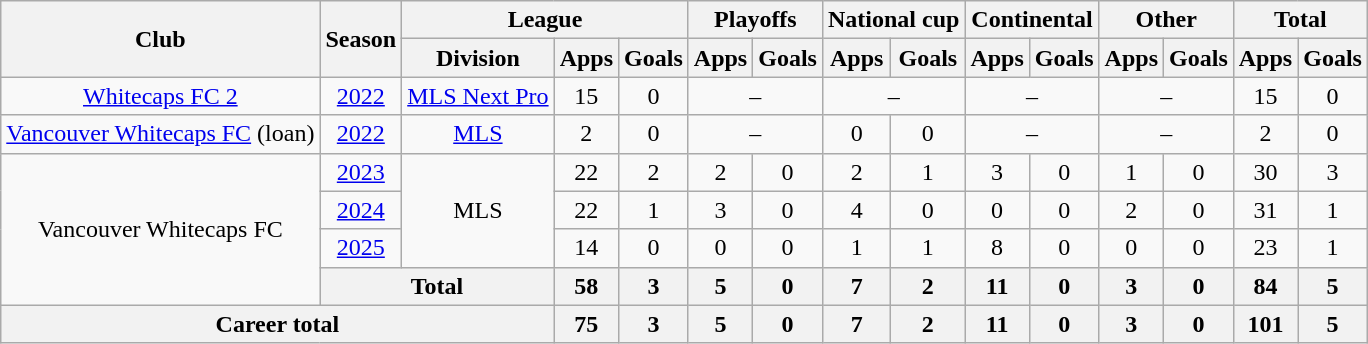<table class="wikitable" style="text-align: center">
<tr>
<th rowspan="2">Club</th>
<th rowspan="2">Season</th>
<th colspan="3">League</th>
<th colspan="2">Playoffs</th>
<th colspan="2">National cup</th>
<th colspan="2">Continental</th>
<th colspan="2">Other</th>
<th colspan="2">Total</th>
</tr>
<tr>
<th>Division</th>
<th>Apps</th>
<th>Goals</th>
<th>Apps</th>
<th>Goals</th>
<th>Apps</th>
<th>Goals</th>
<th>Apps</th>
<th>Goals</th>
<th>Apps</th>
<th>Goals</th>
<th>Apps</th>
<th>Goals</th>
</tr>
<tr>
<td><a href='#'>Whitecaps FC 2</a></td>
<td><a href='#'>2022</a></td>
<td><a href='#'>MLS Next Pro</a></td>
<td>15</td>
<td>0</td>
<td colspan="2">–</td>
<td colspan="2">–</td>
<td colspan="2">–</td>
<td colspan="2">–</td>
<td>15</td>
<td>0</td>
</tr>
<tr>
<td><a href='#'>Vancouver Whitecaps FC</a> (loan)</td>
<td><a href='#'>2022</a></td>
<td><a href='#'>MLS</a></td>
<td>2</td>
<td>0</td>
<td colspan="2">–</td>
<td>0</td>
<td>0</td>
<td colspan="2">–</td>
<td colspan="2">–</td>
<td>2</td>
<td>0</td>
</tr>
<tr>
<td rowspan="4">Vancouver Whitecaps FC</td>
<td><a href='#'>2023</a></td>
<td rowspan="3">MLS</td>
<td>22</td>
<td>2</td>
<td>2</td>
<td>0</td>
<td>2</td>
<td>1</td>
<td>3</td>
<td>0</td>
<td>1</td>
<td>0</td>
<td>30</td>
<td>3</td>
</tr>
<tr>
<td><a href='#'>2024</a></td>
<td>22</td>
<td>1</td>
<td>3</td>
<td>0</td>
<td>4</td>
<td>0</td>
<td>0</td>
<td>0</td>
<td>2</td>
<td>0</td>
<td>31</td>
<td>1</td>
</tr>
<tr>
<td><a href='#'>2025</a></td>
<td>14</td>
<td>0</td>
<td>0</td>
<td>0</td>
<td>1</td>
<td>1</td>
<td>8</td>
<td>0</td>
<td>0</td>
<td>0</td>
<td>23</td>
<td>1</td>
</tr>
<tr>
<th colspan="2">Total</th>
<th>58</th>
<th>3</th>
<th>5</th>
<th>0</th>
<th>7</th>
<th>2</th>
<th>11</th>
<th>0</th>
<th>3</th>
<th>0</th>
<th>84</th>
<th>5</th>
</tr>
<tr>
<th colspan="3">Career total</th>
<th>75</th>
<th>3</th>
<th>5</th>
<th>0</th>
<th>7</th>
<th>2</th>
<th>11</th>
<th>0</th>
<th>3</th>
<th>0</th>
<th>101</th>
<th>5</th>
</tr>
</table>
